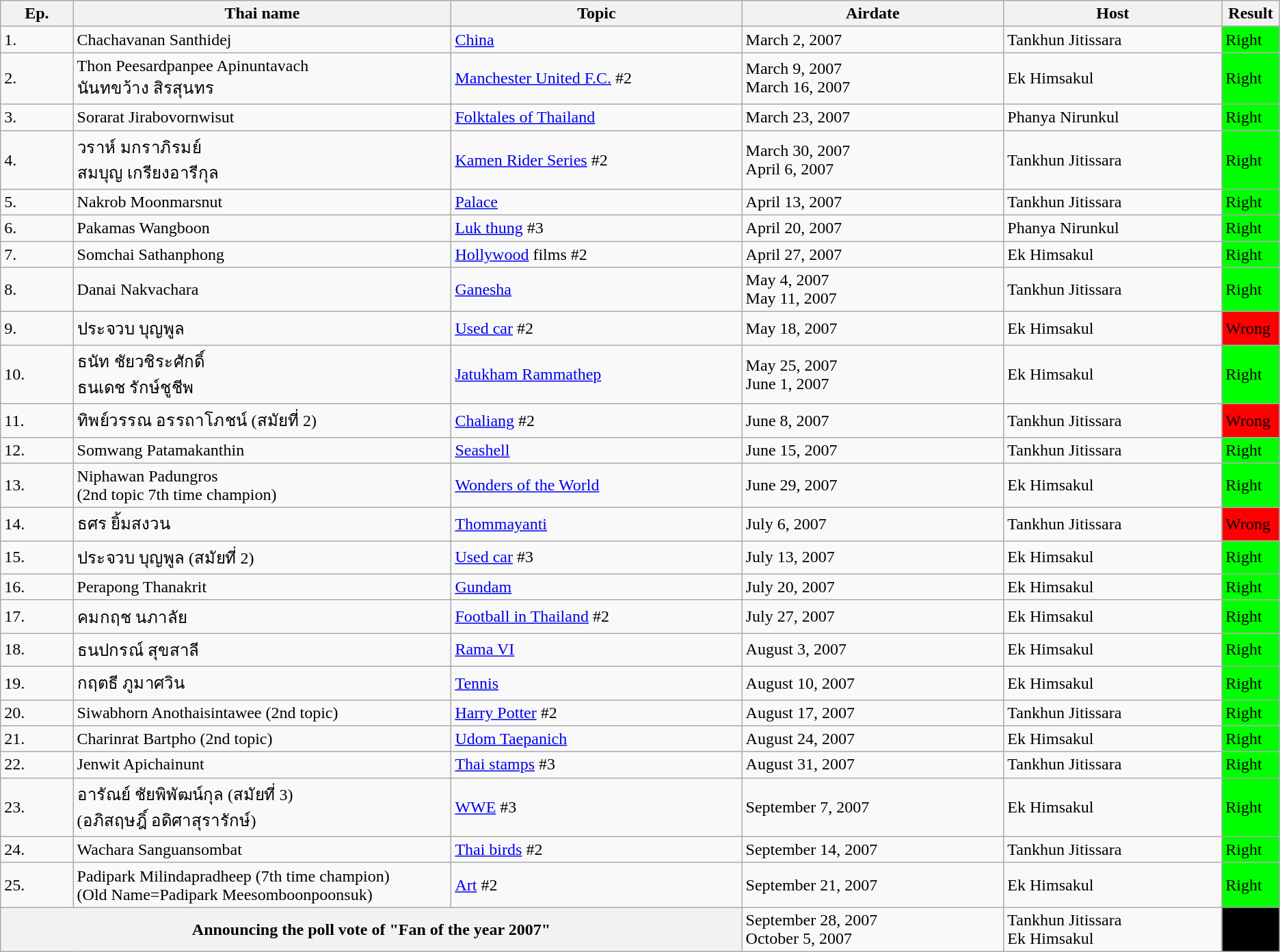<table class="wikitable sortable" ="font-size:100%; text-align: center; ">
<tr>
<th rowspan=1 width=5%><strong>Ep.</strong></th>
<th rowspan=1 width=26%><strong>Thai name</strong></th>
<th rowspan=1 width=20%><strong>Topic</strong></th>
<th rowspan=1 width=18%><strong>Airdate</strong></th>
<th rowspan=1 width=15%><strong>Host</strong></th>
<th !rowspan=1 width=3%><strong>Result</strong></th>
</tr>
<tr>
<td>1.</td>
<td>Chachavanan Santhidej</td>
<td><a href='#'>China</a></td>
<td>March 2, 2007</td>
<td>Tankhun Jitissara</td>
<td style = "background:#00FF00;">Right</td>
</tr>
<tr>
<td>2.</td>
<td>Thon Peesardpanpee Apinuntavach<br>นันทขว้าง สิรสุนทร</td>
<td><a href='#'>Manchester United F.C.</a> #2</td>
<td>March 9, 2007<br>March 16, 2007</td>
<td>Ek Himsakul</td>
<td style = "background:#00FF00;">Right</td>
</tr>
<tr>
<td>3.</td>
<td>Sorarat  Jirabovornwisut</td>
<td><a href='#'>Folktales of Thailand</a></td>
<td>March 23, 2007</td>
<td>Phanya Nirunkul</td>
<td style = "background:#00FF00;">Right</td>
</tr>
<tr>
<td>4.</td>
<td>วราห์ มกราภิรมย์<br>สมบุญ เกรียงอารีกุล</td>
<td><a href='#'>Kamen Rider Series</a> #2</td>
<td>March 30, 2007<br>April 6, 2007</td>
<td>Tankhun Jitissara</td>
<td style = "background:#00FF00;">Right</td>
</tr>
<tr>
<td>5.</td>
<td>Nakrob Moonmarsnut</td>
<td><a href='#'>Palace</a></td>
<td>April 13, 2007</td>
<td>Tankhun Jitissara</td>
<td style = "background:#00FF00;">Right</td>
</tr>
<tr>
<td>6.</td>
<td>Pakamas Wangboon</td>
<td><a href='#'>Luk thung</a> #3</td>
<td>April 20, 2007</td>
<td>Phanya Nirunkul</td>
<td style = "background:#00FF00;">Right</td>
</tr>
<tr>
<td>7.</td>
<td>Somchai Sathanphong</td>
<td><a href='#'>Hollywood</a> films #2</td>
<td>April 27, 2007</td>
<td>Ek Himsakul</td>
<td style = "background:#00FF00;">Right</td>
</tr>
<tr>
<td>8.</td>
<td>Danai Nakvachara</td>
<td><a href='#'>Ganesha</a></td>
<td>May 4, 2007<br>May 11, 2007</td>
<td>Tankhun Jitissara</td>
<td style = "background:#00FF00;">Right</td>
</tr>
<tr>
<td>9.</td>
<td>ประจวบ บุญพูล</td>
<td><a href='#'>Used car</a> #2</td>
<td>May 18, 2007</td>
<td>Ek Himsakul</td>
<td style="background:#ff0000;">Wrong</td>
</tr>
<tr>
<td>10.</td>
<td>ธนัท ชัยวชิระศักดิ์<br>ธนเดช รักษ์ชูชีพ</td>
<td><a href='#'>Jatukham Rammathep</a></td>
<td>May 25, 2007<br>June 1, 2007</td>
<td>Ek Himsakul</td>
<td style = "background:#00FF00;">Right</td>
</tr>
<tr>
<td>11.</td>
<td>ทิพย์วรรณ อรรถาโภชน์ (สมัยที่ 2)</td>
<td><a href='#'>Chaliang</a> #2</td>
<td>June 8, 2007</td>
<td>Tankhun Jitissara</td>
<td style="background:#ff0000;">Wrong</td>
</tr>
<tr>
<td>12.</td>
<td>Somwang Patamakanthin</td>
<td><a href='#'>Seashell</a></td>
<td>June 15, 2007</td>
<td>Tankhun Jitissara</td>
<td style="background:#00ff00;">Right</td>
</tr>
<tr>
<td>13.</td>
<td>Niphawan Padungros<br>(2nd topic 7th time champion)</td>
<td><a href='#'>Wonders of the World</a></td>
<td>June 29, 2007</td>
<td>Ek Himsakul</td>
<td style = "background:#00FF00;">Right</td>
</tr>
<tr>
<td>14.</td>
<td>ธศร ยิ้มสงวน</td>
<td><a href='#'>Thommayanti</a></td>
<td>July 6, 2007</td>
<td>Tankhun Jitissara</td>
<td style="background:#ff0000;">Wrong</td>
</tr>
<tr>
<td>15.</td>
<td>ประจวบ บุญพูล (สมัยที่ 2)</td>
<td><a href='#'>Used car</a> #3</td>
<td>July 13, 2007</td>
<td>Ek Himsakul</td>
<td style = "background:#00FF00;">Right</td>
</tr>
<tr>
<td>16.</td>
<td>Perapong Thanakrit</td>
<td><a href='#'>Gundam</a></td>
<td>July 20, 2007</td>
<td>Ek Himsakul</td>
<td style = "background:#00FF00;">Right</td>
</tr>
<tr>
<td>17.</td>
<td>คมกฤช นภาลัย</td>
<td><a href='#'>Football in Thailand</a> #2</td>
<td>July 27, 2007</td>
<td>Ek Himsakul</td>
<td style = "background:#00FF00;">Right</td>
</tr>
<tr>
<td>18.</td>
<td>ธนปกรณ์ สุขสาลี</td>
<td><a href='#'>Rama VI</a></td>
<td>August 3, 2007</td>
<td>Ek Himsakul</td>
<td style = "background:#00FF00;">Right</td>
</tr>
<tr>
<td>19.</td>
<td>กฤตธี ภูมาศวิน</td>
<td><a href='#'>Tennis</a></td>
<td>August 10, 2007</td>
<td>Ek Himsakul</td>
<td style = "background:#00FF00;">Right</td>
</tr>
<tr>
<td>20.</td>
<td>Siwabhorn Anothaisintawee (2nd topic)</td>
<td><a href='#'>Harry Potter</a> #2</td>
<td>August 17, 2007</td>
<td>Tankhun Jitissara</td>
<td style = "background:#00FF00;">Right</td>
</tr>
<tr>
<td>21.</td>
<td>Charinrat Bartpho (2nd topic)</td>
<td><a href='#'>Udom Taepanich</a></td>
<td>August 24, 2007</td>
<td>Ek Himsakul</td>
<td style = "background:#00FF00;">Right</td>
</tr>
<tr>
<td>22.</td>
<td>Jenwit Apichainunt</td>
<td><a href='#'>Thai stamps</a> #3</td>
<td>August 31, 2007</td>
<td>Tankhun Jitissara</td>
<td style="background:#00ff00;">Right</td>
</tr>
<tr>
<td>23.</td>
<td>อารัณย์ ชัยพิพัฒน์กุล (สมัยที่ 3)<br>(อภิสฤษฎิ์ อดิศาสุรารักษ์)</td>
<td><a href='#'>WWE</a> #3</td>
<td>September 7, 2007</td>
<td>Ek Himsakul</td>
<td style="background:#00ff00;">Right</td>
</tr>
<tr>
<td>24.</td>
<td>Wachara Sanguansombat</td>
<td><a href='#'>Thai birds</a> #2</td>
<td>September 14, 2007</td>
<td>Tankhun Jitissara</td>
<td style="background:#00ff00;">Right</td>
</tr>
<tr>
<td>25.</td>
<td>Padipark Milindapradheep (7th time champion)<br>(Old Name=Padipark Meesomboonpoonsuk)</td>
<td><a href='#'>Art</a> #2</td>
<td>September 21, 2007</td>
<td>Ek Himsakul</td>
<td style="background:#00ff00;">Right</td>
</tr>
<tr>
<th colspan=3>Announcing the poll vote of "Fan of the year 2007"</th>
<td>September 28, 2007<br>October 5, 2007</td>
<td>Tankhun Jitissara<br>Ek Himsakul</td>
<td style = "background:#000000;"></td>
</tr>
</table>
